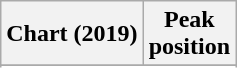<table class="wikitable sortable plainrowheaders" style="text-align:center">
<tr>
<th scope="col">Chart (2019)</th>
<th scope="col">Peak<br>position</th>
</tr>
<tr>
</tr>
<tr>
</tr>
<tr>
</tr>
</table>
